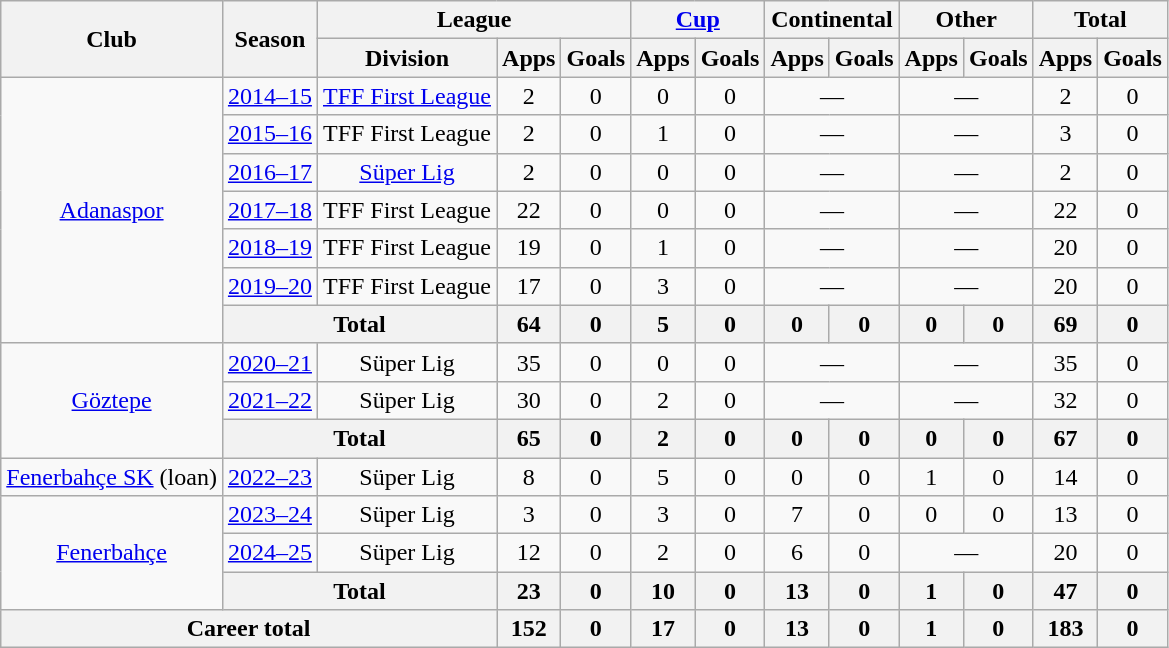<table class="wikitable" style="text-align:center">
<tr>
<th rowspan="2">Club</th>
<th rowspan="2">Season</th>
<th colspan="3">League</th>
<th colspan="2"><a href='#'>Cup</a></th>
<th colspan="2">Continental</th>
<th colspan="2">Other</th>
<th colspan="2">Total</th>
</tr>
<tr>
<th>Division</th>
<th>Apps</th>
<th>Goals</th>
<th>Apps</th>
<th>Goals</th>
<th>Apps</th>
<th>Goals</th>
<th>Apps</th>
<th>Goals</th>
<th>Apps</th>
<th>Goals</th>
</tr>
<tr>
<td rowspan="7"><a href='#'>Adanaspor</a></td>
<td><a href='#'>2014–15</a></td>
<td><a href='#'>TFF First League</a></td>
<td>2</td>
<td>0</td>
<td>0</td>
<td>0</td>
<td colspan="2">—</td>
<td colspan="2">—</td>
<td>2</td>
<td>0</td>
</tr>
<tr>
<td><a href='#'>2015–16</a></td>
<td>TFF First League</td>
<td>2</td>
<td>0</td>
<td>1</td>
<td>0</td>
<td colspan="2">—</td>
<td colspan="2">—</td>
<td>3</td>
<td>0</td>
</tr>
<tr>
<td><a href='#'>2016–17</a></td>
<td><a href='#'>Süper Lig</a></td>
<td>2</td>
<td>0</td>
<td>0</td>
<td>0</td>
<td colspan="2">—</td>
<td colspan="2">—</td>
<td>2</td>
<td>0</td>
</tr>
<tr>
<td><a href='#'>2017–18</a></td>
<td>TFF First League</td>
<td>22</td>
<td>0</td>
<td>0</td>
<td>0</td>
<td colspan="2">—</td>
<td colspan="2">—</td>
<td>22</td>
<td>0</td>
</tr>
<tr>
<td><a href='#'>2018–19</a></td>
<td>TFF First League</td>
<td>19</td>
<td>0</td>
<td>1</td>
<td>0</td>
<td colspan="2">—</td>
<td colspan="2">—</td>
<td>20</td>
<td>0</td>
</tr>
<tr>
<td><a href='#'>2019–20</a></td>
<td>TFF First League</td>
<td>17</td>
<td>0</td>
<td>3</td>
<td>0</td>
<td colspan="2">—</td>
<td colspan="2">—</td>
<td>20</td>
<td>0</td>
</tr>
<tr>
<th colspan="2">Total</th>
<th>64</th>
<th>0</th>
<th>5</th>
<th>0</th>
<th>0</th>
<th>0</th>
<th>0</th>
<th>0</th>
<th>69</th>
<th>0</th>
</tr>
<tr>
<td rowspan="3"><a href='#'>Göztepe</a></td>
<td><a href='#'>2020–21</a></td>
<td>Süper Lig</td>
<td>35</td>
<td>0</td>
<td>0</td>
<td>0</td>
<td colspan="2">—</td>
<td colspan="2">—</td>
<td>35</td>
<td>0</td>
</tr>
<tr>
<td><a href='#'>2021–22</a></td>
<td>Süper Lig</td>
<td>30</td>
<td>0</td>
<td>2</td>
<td>0</td>
<td colspan="2">—</td>
<td colspan="2">—</td>
<td>32</td>
<td>0</td>
</tr>
<tr>
<th colspan="2">Total</th>
<th>65</th>
<th>0</th>
<th>2</th>
<th>0</th>
<th>0</th>
<th>0</th>
<th>0</th>
<th>0</th>
<th>67</th>
<th>0</th>
</tr>
<tr>
<td><a href='#'>Fenerbahçe SK</a> (loan)</td>
<td><a href='#'>2022–23</a></td>
<td>Süper Lig</td>
<td>8</td>
<td>0</td>
<td>5</td>
<td>0</td>
<td>0</td>
<td>0</td>
<td>1</td>
<td>0</td>
<td>14</td>
<td>0</td>
</tr>
<tr>
<td rowspan="3"><a href='#'>Fenerbahçe</a></td>
<td><a href='#'>2023–24</a></td>
<td>Süper Lig</td>
<td>3</td>
<td>0</td>
<td>3</td>
<td>0</td>
<td>7</td>
<td>0</td>
<td>0</td>
<td>0</td>
<td>13</td>
<td>0</td>
</tr>
<tr>
<td><a href='#'>2024–25</a></td>
<td>Süper Lig</td>
<td>12</td>
<td>0</td>
<td>2</td>
<td>0</td>
<td>6</td>
<td>0</td>
<td colspan="2">—</td>
<td>20</td>
<td>0</td>
</tr>
<tr>
<th colspan="2">Total</th>
<th>23</th>
<th>0</th>
<th>10</th>
<th>0</th>
<th>13</th>
<th>0</th>
<th>1</th>
<th>0</th>
<th>47</th>
<th>0</th>
</tr>
<tr>
<th colspan="3">Career total</th>
<th>152</th>
<th>0</th>
<th>17</th>
<th>0</th>
<th>13</th>
<th>0</th>
<th>1</th>
<th>0</th>
<th>183</th>
<th>0</th>
</tr>
</table>
